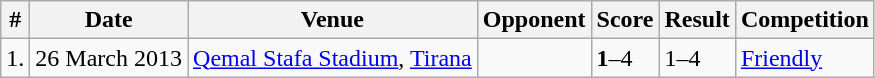<table class="wikitable">
<tr>
<th>#</th>
<th>Date</th>
<th>Venue</th>
<th>Opponent</th>
<th>Score</th>
<th>Result</th>
<th>Competition</th>
</tr>
<tr>
<td>1.</td>
<td>26 March 2013</td>
<td><a href='#'>Qemal Stafa Stadium</a>, <a href='#'>Tirana</a></td>
<td></td>
<td><strong>1</strong>–4</td>
<td>1–4</td>
<td><a href='#'>Friendly</a></td>
</tr>
</table>
